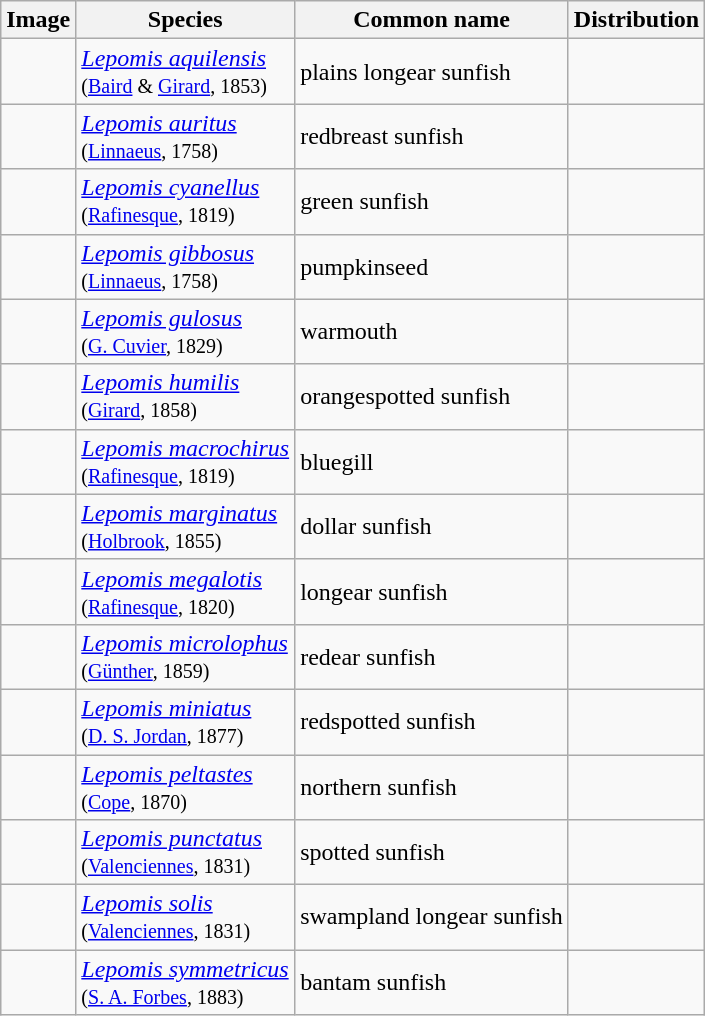<table class="wikitable">
<tr>
<th>Image</th>
<th>Species</th>
<th>Common name</th>
<th>Distribution</th>
</tr>
<tr>
<td></td>
<td><em><a href='#'>Lepomis aquilensis</a></em><br><small>(<a href='#'>Baird</a> & <a href='#'>Girard</a>, 1853)</small></td>
<td>plains longear sunfish</td>
<td></td>
</tr>
<tr>
<td></td>
<td><em><a href='#'>Lepomis auritus</a></em><br><small>(<a href='#'>Linnaeus</a>, 1758)</small></td>
<td>redbreast sunfish</td>
<td></td>
</tr>
<tr>
<td></td>
<td><em><a href='#'>Lepomis cyanellus</a></em><br><small>(<a href='#'>Rafinesque</a>, 1819)</small></td>
<td>green sunfish</td>
<td></td>
</tr>
<tr>
<td></td>
<td><em><a href='#'>Lepomis gibbosus</a></em><br><small>(<a href='#'>Linnaeus</a>, 1758)</small></td>
<td>pumpkinseed</td>
<td></td>
</tr>
<tr>
<td></td>
<td><em><a href='#'>Lepomis gulosus</a></em><br><small>(<a href='#'>G. Cuvier</a>, 1829)</small></td>
<td>warmouth</td>
<td></td>
</tr>
<tr>
<td></td>
<td><em><a href='#'>Lepomis humilis</a></em><br><small>(<a href='#'>Girard</a>, 1858)</small></td>
<td>orangespotted sunfish</td>
<td></td>
</tr>
<tr>
<td></td>
<td><em><a href='#'>Lepomis macrochirus</a></em><br><small>(<a href='#'>Rafinesque</a>, 1819)</small></td>
<td>bluegill</td>
<td></td>
</tr>
<tr>
<td></td>
<td><em><a href='#'>Lepomis marginatus</a></em><br><small>(<a href='#'>Holbrook</a>, 1855)</small></td>
<td>dollar sunfish</td>
<td></td>
</tr>
<tr>
<td></td>
<td><em><a href='#'>Lepomis megalotis</a></em><br><small>(<a href='#'>Rafinesque</a>, 1820)</small></td>
<td>longear sunfish</td>
<td></td>
</tr>
<tr>
<td></td>
<td><em><a href='#'>Lepomis microlophus</a></em><br><small>(<a href='#'>Günther</a>, 1859)</small></td>
<td>redear sunfish</td>
<td></td>
</tr>
<tr>
<td></td>
<td><em><a href='#'>Lepomis miniatus</a></em><br><small>(<a href='#'>D. S. Jordan</a>, 1877)</small></td>
<td>redspotted sunfish</td>
<td></td>
</tr>
<tr>
<td></td>
<td><em><a href='#'>Lepomis peltastes</a></em><br><small>(<a href='#'>Cope</a>, 1870)</small></td>
<td>northern sunfish</td>
<td></td>
</tr>
<tr>
<td></td>
<td><em><a href='#'>Lepomis punctatus</a></em><br><small>(<a href='#'>Valenciennes</a>, 1831)</small></td>
<td>spotted sunfish</td>
<td></td>
</tr>
<tr>
<td></td>
<td><em><a href='#'>Lepomis solis</a></em><br><small>(<a href='#'>Valenciennes</a>, 1831)</small></td>
<td>swampland longear sunfish</td>
<td></td>
</tr>
<tr>
<td></td>
<td><em><a href='#'>Lepomis symmetricus</a></em><br><small>(<a href='#'>S. A. Forbes</a>, 1883)</small></td>
<td>bantam sunfish</td>
<td></td>
</tr>
</table>
